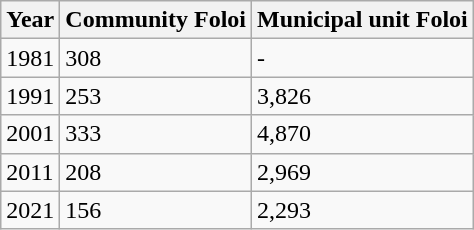<table class=wikitable>
<tr>
<th>Year</th>
<th>Community Foloi</th>
<th>Municipal unit Foloi</th>
</tr>
<tr>
<td>1981</td>
<td>308</td>
<td>-</td>
</tr>
<tr>
<td>1991</td>
<td>253</td>
<td>3,826</td>
</tr>
<tr>
<td>2001</td>
<td>333</td>
<td>4,870</td>
</tr>
<tr>
<td>2011</td>
<td>208</td>
<td>2,969</td>
</tr>
<tr>
<td>2021</td>
<td>156</td>
<td>2,293</td>
</tr>
</table>
